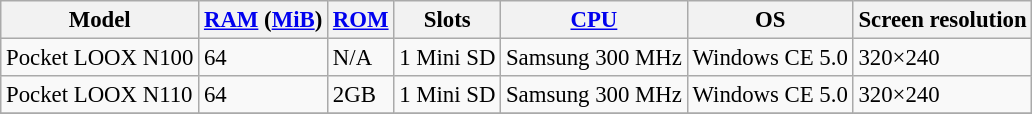<table class="wikitable" style="font-size:95%;" border=1>
<tr>
<th>Model</th>
<th><a href='#'>RAM</a> (<a href='#'>MiB</a>)</th>
<th><a href='#'>ROM</a></th>
<th>Slots</th>
<th><a href='#'>CPU</a></th>
<th>OS</th>
<th>Screen resolution</th>
</tr>
<tr>
<td>Pocket LOOX N100</td>
<td>64</td>
<td>N/A</td>
<td>1 Mini SD</td>
<td>Samsung 300 MHz</td>
<td>Windows CE 5.0</td>
<td>320×240</td>
</tr>
<tr>
<td>Pocket LOOX N110</td>
<td>64</td>
<td>2GB</td>
<td>1 Mini SD</td>
<td>Samsung 300 MHz</td>
<td>Windows CE 5.0</td>
<td>320×240</td>
</tr>
<tr>
</tr>
</table>
